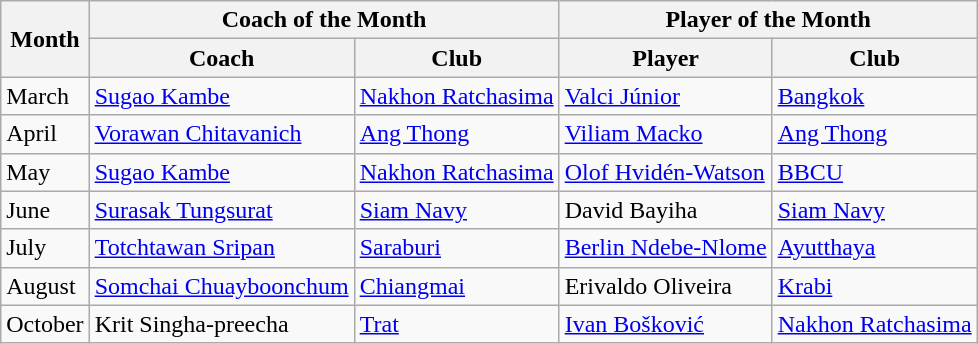<table class="wikitable">
<tr>
<th rowspan="2">Month</th>
<th colspan="2">Coach of the Month</th>
<th colspan="2">Player of the Month</th>
</tr>
<tr>
<th>Coach</th>
<th>Club</th>
<th>Player</th>
<th>Club</th>
</tr>
<tr>
<td>March</td>
<td> <a href='#'>Sugao Kambe</a></td>
<td><a href='#'>Nakhon Ratchasima</a></td>
<td> <a href='#'>Valci Júnior</a></td>
<td><a href='#'>Bangkok</a></td>
</tr>
<tr>
<td>April</td>
<td> <a href='#'>Vorawan Chitavanich</a></td>
<td><a href='#'>Ang Thong</a></td>
<td> <a href='#'>Viliam Macko</a></td>
<td><a href='#'>Ang Thong</a></td>
</tr>
<tr>
<td>May</td>
<td> <a href='#'>Sugao Kambe</a></td>
<td><a href='#'>Nakhon Ratchasima</a></td>
<td> <a href='#'>Olof Hvidén-Watson</a></td>
<td><a href='#'>BBCU</a></td>
</tr>
<tr>
<td>June</td>
<td> <a href='#'>Surasak Tungsurat</a></td>
<td><a href='#'>Siam Navy</a></td>
<td> David Bayiha</td>
<td><a href='#'>Siam Navy</a></td>
</tr>
<tr>
<td>July</td>
<td> <a href='#'>Totchtawan Sripan</a></td>
<td><a href='#'>Saraburi</a></td>
<td> <a href='#'>Berlin Ndebe-Nlome</a></td>
<td><a href='#'>Ayutthaya</a></td>
</tr>
<tr>
<td>August</td>
<td> <a href='#'>Somchai Chuayboonchum</a></td>
<td><a href='#'>Chiangmai</a></td>
<td> Erivaldo Oliveira</td>
<td><a href='#'>Krabi</a></td>
</tr>
<tr>
<td>October</td>
<td> Krit Singha-preecha</td>
<td><a href='#'>Trat</a></td>
<td> <a href='#'>Ivan Bošković</a></td>
<td><a href='#'>Nakhon Ratchasima</a></td>
</tr>
</table>
